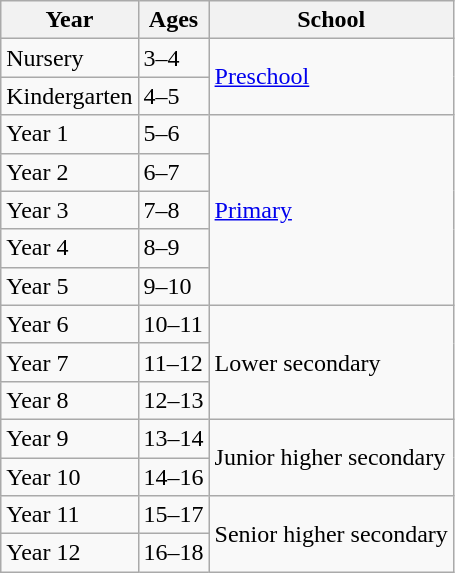<table class="wikitable">
<tr>
<th>Year</th>
<th>Ages</th>
<th>School</th>
</tr>
<tr>
<td>Nursery</td>
<td>3–4</td>
<td rowspan=2><a href='#'>Preschool</a></td>
</tr>
<tr>
<td>Kindergarten</td>
<td>4–5</td>
</tr>
<tr>
<td>Year 1</td>
<td>5–6</td>
<td rowspan=5><a href='#'>Primary</a></td>
</tr>
<tr>
<td>Year 2</td>
<td>6–7</td>
</tr>
<tr>
<td>Year 3</td>
<td>7–8</td>
</tr>
<tr>
<td>Year 4</td>
<td>8–9</td>
</tr>
<tr>
<td>Year 5</td>
<td>9–10</td>
</tr>
<tr>
<td>Year 6</td>
<td>10–11</td>
<td rowspan=3>Lower secondary</td>
</tr>
<tr>
<td>Year 7</td>
<td>11–12</td>
</tr>
<tr>
<td>Year 8</td>
<td>12–13</td>
</tr>
<tr>
<td>Year 9</td>
<td>13–14</td>
<td rowspan="2">Junior higher secondary</td>
</tr>
<tr>
<td>Year 10</td>
<td>14–16</td>
</tr>
<tr>
<td>Year 11</td>
<td>15–17</td>
<td rowspan="2">Senior higher secondary</td>
</tr>
<tr>
<td>Year 12</td>
<td>16–18</td>
</tr>
</table>
